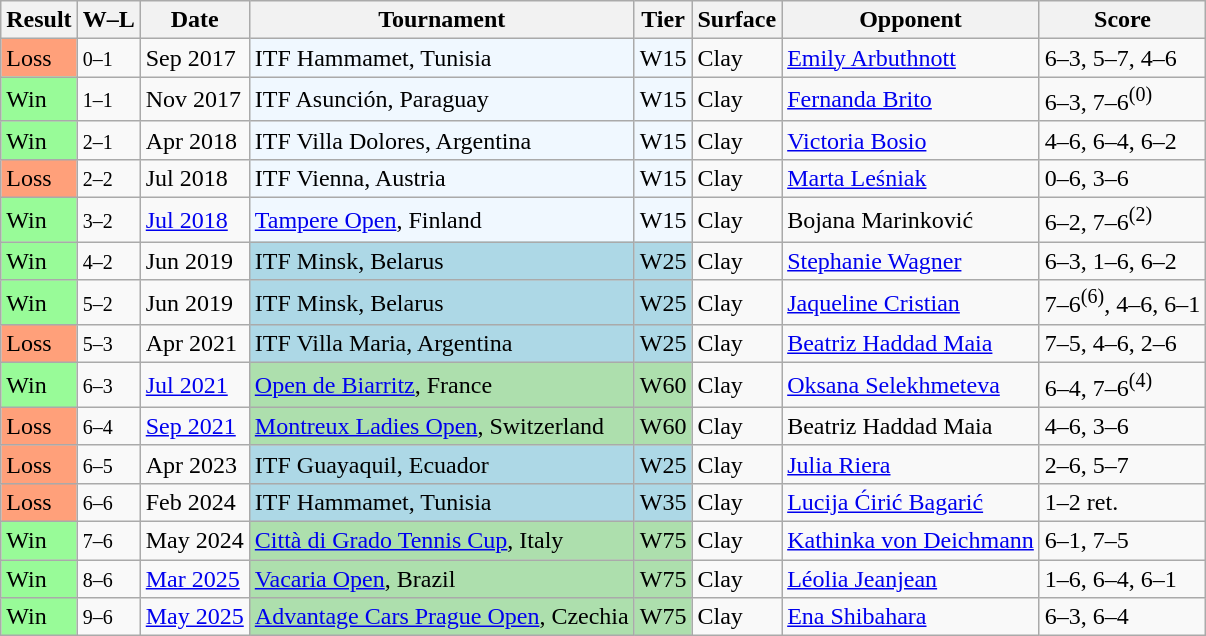<table class="sortable wikitable">
<tr>
<th>Result</th>
<th class="unsortable">W–L</th>
<th>Date</th>
<th>Tournament</th>
<th>Tier</th>
<th>Surface</th>
<th>Opponent</th>
<th class="unsortable">Score</th>
</tr>
<tr>
<td style="background:#ffa07a;">Loss</td>
<td><small>0–1</small></td>
<td>Sep 2017</td>
<td style="background:#f0f8ff;">ITF Hammamet, Tunisia</td>
<td style="background:#f0f8ff;">W15</td>
<td>Clay</td>
<td> <a href='#'>Emily Arbuthnott</a></td>
<td>6–3, 5–7, 4–6</td>
</tr>
<tr>
<td style="background:#98fb98;">Win</td>
<td><small>1–1</small></td>
<td>Nov 2017</td>
<td style="background:#f0f8ff;">ITF Asunción, Paraguay</td>
<td style="background:#f0f8ff;">W15</td>
<td>Clay</td>
<td> <a href='#'>Fernanda Brito</a></td>
<td>6–3, 7–6<sup>(0)</sup></td>
</tr>
<tr>
<td style="background:#98fb98;">Win</td>
<td><small>2–1</small></td>
<td>Apr 2018</td>
<td style="background:#f0f8ff;">ITF Villa Dolores, Argentina</td>
<td style="background:#f0f8ff;">W15</td>
<td>Clay</td>
<td> <a href='#'>Victoria Bosio</a></td>
<td>4–6, 6–4, 6–2</td>
</tr>
<tr>
<td style="background:#ffa07a;">Loss</td>
<td><small>2–2</small></td>
<td>Jul 2018</td>
<td style="background:#f0f8ff;">ITF Vienna, Austria</td>
<td style="background:#f0f8ff;">W15</td>
<td>Clay</td>
<td> <a href='#'>Marta Leśniak</a></td>
<td>0–6, 3–6</td>
</tr>
<tr>
<td style="background:#98fb98;">Win</td>
<td><small>3–2</small></td>
<td><a href='#'>Jul 2018</a></td>
<td style="background:#f0f8ff;"><a href='#'>Tampere Open</a>, Finland</td>
<td style="background:#f0f8ff;">W15</td>
<td>Clay</td>
<td> Bojana Marinković</td>
<td>6–2, 7–6<sup>(2)</sup></td>
</tr>
<tr>
<td style="background:#98fb98;">Win</td>
<td><small>4–2</small></td>
<td>Jun 2019</td>
<td style="background:lightblue;">ITF Minsk, Belarus</td>
<td style="background:lightblue;">W25</td>
<td>Clay</td>
<td> <a href='#'>Stephanie Wagner</a></td>
<td>6–3, 1–6, 6–2</td>
</tr>
<tr>
<td style="background:#98fb98;">Win</td>
<td><small>5–2</small></td>
<td>Jun 2019</td>
<td style="background:lightblue;">ITF Minsk, Belarus</td>
<td style="background:lightblue;">W25</td>
<td>Clay</td>
<td> <a href='#'>Jaqueline Cristian</a></td>
<td>7–6<sup>(6)</sup>, 4–6, 6–1</td>
</tr>
<tr>
<td style="background:#ffa07a;">Loss</td>
<td><small>5–3</small></td>
<td>Apr 2021</td>
<td style="background:lightblue;">ITF Villa Maria, Argentina</td>
<td style="background:lightblue;">W25</td>
<td>Clay</td>
<td> <a href='#'>Beatriz Haddad Maia</a></td>
<td>7–5, 4–6, 2–6</td>
</tr>
<tr>
<td style="background:#98FB98;">Win</td>
<td><small>6–3</small></td>
<td><a href='#'>Jul 2021</a></td>
<td style="background:#addfad;"><a href='#'>Open de Biarritz</a>, France</td>
<td style="background:#addfad;">W60</td>
<td>Clay</td>
<td> <a href='#'>Oksana Selekhmeteva</a></td>
<td>6–4, 7–6<sup>(4)</sup></td>
</tr>
<tr>
<td style="background:#ffa07a;">Loss</td>
<td><small>6–4</small></td>
<td><a href='#'>Sep 2021</a></td>
<td style="background:#addfad;"><a href='#'>Montreux Ladies Open</a>, Switzerland</td>
<td style="background:#addfad;">W60</td>
<td>Clay</td>
<td> Beatriz Haddad Maia</td>
<td>4–6, 3–6</td>
</tr>
<tr>
<td style="background:#ffa07a;">Loss</td>
<td><small>6–5</small></td>
<td>Apr 2023</td>
<td style="background:lightblue;">ITF Guayaquil, Ecuador</td>
<td style="background:lightblue;">W25</td>
<td>Clay</td>
<td> <a href='#'>Julia Riera</a></td>
<td>2–6, 5–7</td>
</tr>
<tr>
<td style="background:#ffa07a;">Loss</td>
<td><small>6–6</small></td>
<td>Feb 2024</td>
<td style="background:lightblue;">ITF Hammamet, Tunisia</td>
<td style="background:lightblue;">W35</td>
<td>Clay</td>
<td> <a href='#'>Lucija Ćirić Bagarić</a></td>
<td>1–2 ret.</td>
</tr>
<tr>
<td style="background:#98FB98;">Win</td>
<td><small>7–6</small></td>
<td>May 2024</td>
<td style="background:#addfad;"><a href='#'>Città di Grado Tennis Cup</a>, Italy</td>
<td style="background:#addfad;">W75</td>
<td>Clay</td>
<td> <a href='#'>Kathinka von Deichmann</a></td>
<td>6–1, 7–5</td>
</tr>
<tr>
<td style="background:#98FB98;">Win</td>
<td><small>8–6</small></td>
<td><a href='#'>Mar 2025</a></td>
<td style="background:#addfad;"><a href='#'>Vacaria Open</a>, Brazil</td>
<td style="background:#addfad;">W75</td>
<td>Clay</td>
<td> <a href='#'>Léolia Jeanjean</a></td>
<td>1–6, 6–4, 6–1</td>
</tr>
<tr>
<td style="background:#98FB98;">Win</td>
<td><small>9–6</small></td>
<td><a href='#'>May 2025</a></td>
<td style="background:#addfad;"><a href='#'>Advantage Cars Prague Open</a>, Czechia</td>
<td style="background:#addfad;">W75</td>
<td>Clay</td>
<td> <a href='#'>Ena Shibahara</a></td>
<td>6–3, 6–4</td>
</tr>
</table>
